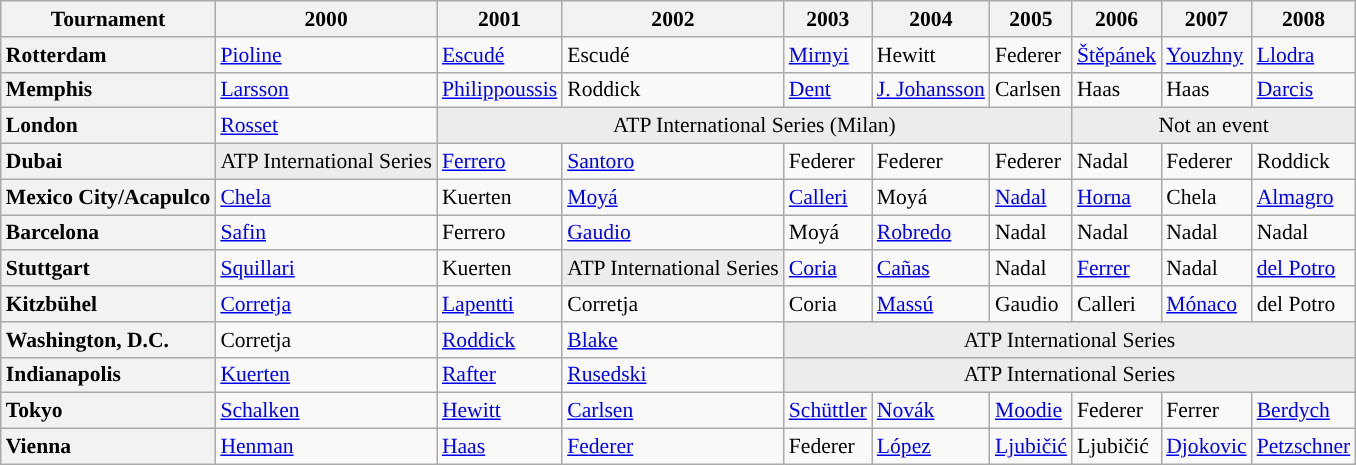<table class="wikitable nowrap plainrowheaders" style="font-size:90%;">
<tr bgcolor="#ececec">
<th>Tournament</th>
<th>2000</th>
<th>2001</th>
<th>2002</th>
<th>2003</th>
<th>2004</th>
<th>2005</th>
<th>2006</th>
<th>2007</th>
<th>2008</th>
</tr>
<tr>
<th style="text-align: left;">Rotterdam</th>
<td> <a href='#'>Pioline</a></td>
<td> <a href='#'>Escudé</a></td>
<td> Escudé</td>
<td> <a href='#'>Mirnyi</a></td>
<td> Hewitt</td>
<td> Federer</td>
<td> <a href='#'>Štěpánek</a></td>
<td> <a href='#'>Youzhny</a></td>
<td> <a href='#'>Llodra</a></td>
</tr>
<tr>
<th style="text-align: left;">Memphis</th>
<td> <a href='#'>Larsson</a></td>
<td> <a href='#'>Philippoussis</a></td>
<td> Roddick</td>
<td> <a href='#'>Dent</a></td>
<td> <a href='#'>J. Johansson</a></td>
<td> Carlsen</td>
<td> Haas</td>
<td> Haas</td>
<td> <a href='#'>Darcis</a></td>
</tr>
<tr>
<th style="text-align: left;">London</th>
<td> <a href='#'>Rosset</a></td>
<td bgcolor="#ececec" align="center" colspan=5><span>ATP International Series (Milan)</span></td>
<td bgcolor="#ececec" align="center" colspan=3><span>Not an event</span></td>
</tr>
<tr>
<th style="text-align: left;">Dubai</th>
<td bgcolor="#ececec" align="center"><span>ATP International Series</span></td>
<td> <a href='#'>Ferrero</a></td>
<td> <a href='#'>Santoro</a></td>
<td> Federer</td>
<td> Federer</td>
<td> Federer</td>
<td> Nadal</td>
<td> Federer</td>
<td> Roddick</td>
</tr>
<tr>
<th style="text-align: left;">Mexico City/Acapulco</th>
<td> <a href='#'>Chela</a></td>
<td> Kuerten</td>
<td> <a href='#'>Moyá</a></td>
<td> <a href='#'>Calleri</a></td>
<td> Moyá</td>
<td> <a href='#'>Nadal</a></td>
<td> <a href='#'>Horna</a></td>
<td> Chela</td>
<td> <a href='#'>Almagro</a></td>
</tr>
<tr>
<th style="text-align: left;">Barcelona</th>
<td> <a href='#'>Safin</a></td>
<td> Ferrero</td>
<td> <a href='#'>Gaudio</a></td>
<td> Moyá</td>
<td> <a href='#'>Robredo</a></td>
<td> Nadal</td>
<td> Nadal</td>
<td> Nadal</td>
<td> Nadal</td>
</tr>
<tr>
<th style="text-align: left;">Stuttgart</th>
<td> <a href='#'>Squillari</a></td>
<td> Kuerten</td>
<td bgcolor="#ececec" align="center"><span>ATP International Series</span></td>
<td> <a href='#'>Coria</a></td>
<td> <a href='#'>Cañas</a></td>
<td> Nadal</td>
<td> <a href='#'>Ferrer</a></td>
<td> Nadal</td>
<td> <a href='#'>del Potro</a></td>
</tr>
<tr>
<th style="text-align: left;">Kitzbühel</th>
<td> <a href='#'>Corretja</a></td>
<td> <a href='#'>Lapentti</a></td>
<td> Corretja</td>
<td> Coria</td>
<td> <a href='#'>Massú</a></td>
<td> Gaudio</td>
<td> Calleri</td>
<td> <a href='#'>Mónaco</a></td>
<td> del Potro</td>
</tr>
<tr>
<th style="text-align: left;">Washington, D.C.</th>
<td> Corretja</td>
<td> <a href='#'>Roddick</a></td>
<td> <a href='#'>Blake</a></td>
<td bgcolor="#ececec" align="center" colspan=6><span>ATP International Series</span></td>
</tr>
<tr>
<th style="text-align: left;">Indianapolis</th>
<td> <a href='#'>Kuerten</a></td>
<td> <a href='#'>Rafter</a></td>
<td> <a href='#'>Rusedski</a></td>
<td bgcolor="#ececec" align="center" colspan=6><span>ATP International Series</span></td>
</tr>
<tr>
<th style="text-align: left;">Tokyo</th>
<td> <a href='#'>Schalken</a></td>
<td> <a href='#'>Hewitt</a></td>
<td> <a href='#'>Carlsen</a></td>
<td> <a href='#'>Schüttler</a></td>
<td> <a href='#'>Novák</a></td>
<td> <a href='#'>Moodie</a></td>
<td> Federer</td>
<td> Ferrer</td>
<td> <a href='#'>Berdych</a></td>
</tr>
<tr>
<th style="text-align: left;">Vienna</th>
<td> <a href='#'>Henman</a></td>
<td> <a href='#'>Haas</a></td>
<td> <a href='#'>Federer</a></td>
<td> Federer</td>
<td> <a href='#'>López</a></td>
<td> <a href='#'>Ljubičić</a></td>
<td> Ljubičić</td>
<td> <a href='#'>Djokovic</a></td>
<td> <a href='#'>Petzschner</a></td>
</tr>
</table>
